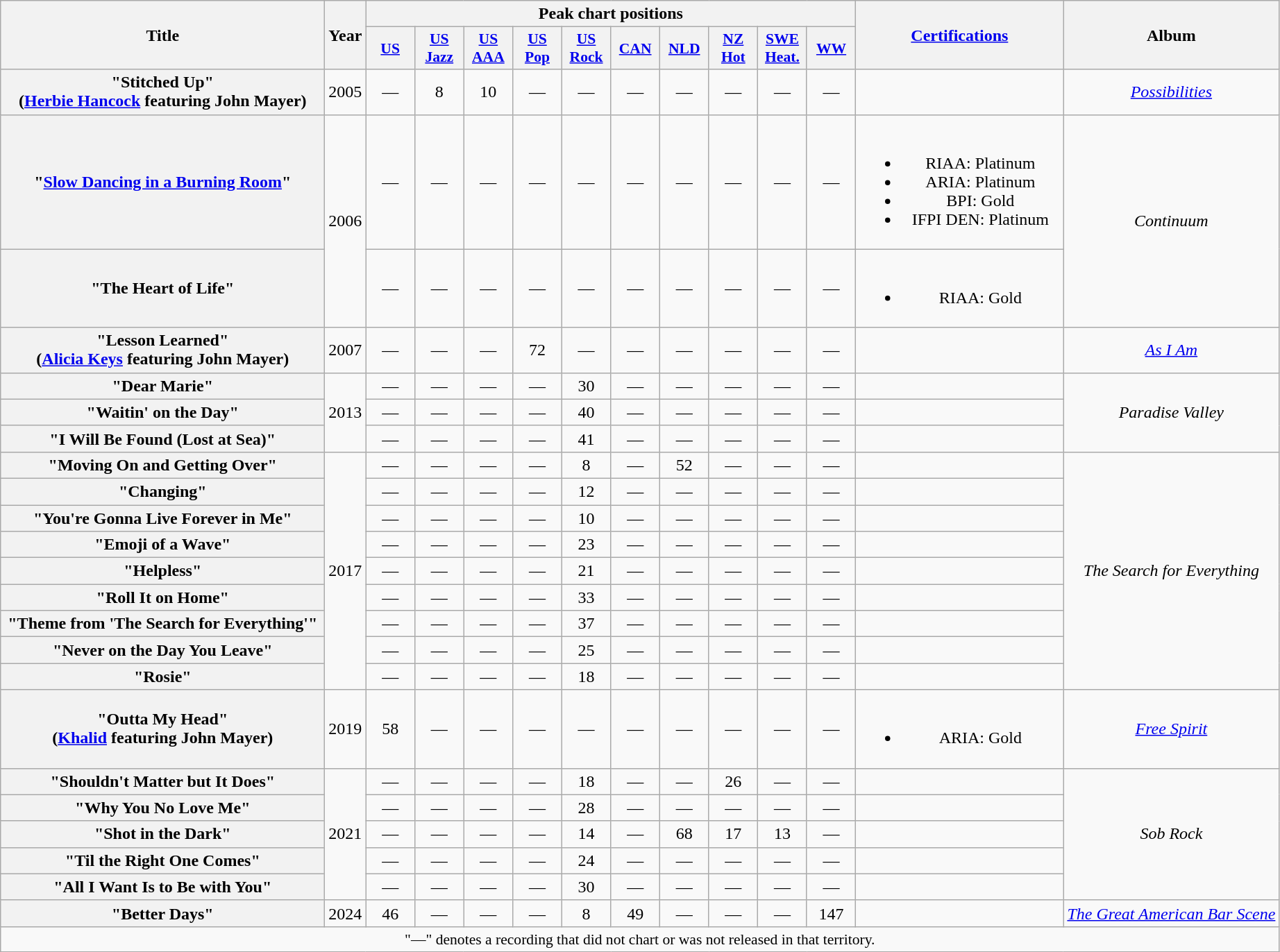<table class="wikitable plainrowheaders" style="text-align:center;" border="1">
<tr>
<th scope="col" rowspan="2" style="width:19em;">Title</th>
<th scope="col" rowspan="2">Year</th>
<th scope="col" colspan="10">Peak chart positions</th>
<th scope="col" rowspan="2" style="width:12em;"><a href='#'>Certifications</a></th>
<th scope="col" rowspan="2">Album</th>
</tr>
<tr>
<th scope="col" style="width:2.8em;font-size:90%;"><a href='#'>US</a><br></th>
<th scope="col" style="width:2.8em;font-size:90%;"><a href='#'>US<br>Jazz</a><br></th>
<th scope="col" style="width:2.8em;font-size:90%;"><a href='#'>US<br>AAA</a><br></th>
<th scope="col" style="width:2.8em;font-size:90%;"><a href='#'>US<br>Pop</a><br></th>
<th scope="col" style="width:2.8em;font-size:90%;"><a href='#'>US<br>Rock</a><br></th>
<th scope="col" style="width:2.8em;font-size:90%;"><a href='#'>CAN</a><br></th>
<th scope="col" style="width:2.8em;font-size:90%;"><a href='#'>NLD</a><br></th>
<th scope="col" style="width:2.8em;font-size:90%;"><a href='#'>NZ<br>Hot</a><br></th>
<th scope="col" style="width:2.8em;font-size:90%;"><a href='#'>SWE<br>Heat.</a><br></th>
<th scope="col" style="width:2.8em;font-size:90%;"><a href='#'>WW</a><br></th>
</tr>
<tr>
<th scope="row">"Stitched Up"<br><span>(<a href='#'>Herbie Hancock</a> featuring John Mayer)</span></th>
<td>2005</td>
<td>—</td>
<td>8</td>
<td>10</td>
<td>—</td>
<td>—</td>
<td>—</td>
<td>—</td>
<td>—</td>
<td>—</td>
<td>—</td>
<td></td>
<td><em><a href='#'>Possibilities</a></em></td>
</tr>
<tr>
<th scope="row">"<a href='#'>Slow Dancing in a Burning Room</a>"</th>
<td rowspan="2">2006</td>
<td>—</td>
<td>—</td>
<td>—</td>
<td>—</td>
<td>—</td>
<td>—</td>
<td>—</td>
<td>—</td>
<td>—</td>
<td>—</td>
<td><br><ul><li>RIAA: Platinum</li><li>ARIA: Platinum</li><li>BPI: Gold</li><li>IFPI DEN: Platinum</li></ul></td>
<td rowspan="2"><em>Continuum</em></td>
</tr>
<tr>
<th scope="row">"The Heart of Life"</th>
<td>—</td>
<td>—</td>
<td>—</td>
<td>—</td>
<td>—</td>
<td>—</td>
<td>—</td>
<td>—</td>
<td>—</td>
<td>—</td>
<td><br><ul><li>RIAA: Gold</li></ul></td>
</tr>
<tr>
<th scope="row">"Lesson Learned"<br><span>(<a href='#'>Alicia Keys</a> featuring John Mayer)</span></th>
<td>2007</td>
<td>—</td>
<td>—</td>
<td>—</td>
<td>72</td>
<td>—</td>
<td>—</td>
<td>—</td>
<td>—</td>
<td>—</td>
<td>—</td>
<td></td>
<td><em><a href='#'>As I Am</a></em></td>
</tr>
<tr>
<th scope="row">"Dear Marie"</th>
<td rowspan="3">2013</td>
<td>—</td>
<td>—</td>
<td>—</td>
<td>—</td>
<td>30</td>
<td>—</td>
<td>—</td>
<td>—</td>
<td>—</td>
<td>—</td>
<td></td>
<td rowspan="3"><em>Paradise Valley</em></td>
</tr>
<tr>
<th scope="row">"Waitin' on the Day"</th>
<td>—</td>
<td>—</td>
<td>—</td>
<td>—</td>
<td>40</td>
<td>—</td>
<td>—</td>
<td>—</td>
<td>—</td>
<td>—</td>
<td></td>
</tr>
<tr>
<th scope="row">"I Will Be Found (Lost at Sea)"</th>
<td>—</td>
<td>—</td>
<td>—</td>
<td>—</td>
<td>41</td>
<td>—</td>
<td>—</td>
<td>—</td>
<td>—</td>
<td>—</td>
<td></td>
</tr>
<tr>
<th scope="row">"Moving On and Getting Over"</th>
<td rowspan="9">2017</td>
<td>—</td>
<td>—</td>
<td>—</td>
<td>—</td>
<td>8</td>
<td>—</td>
<td>52</td>
<td>—</td>
<td>—</td>
<td>—</td>
<td></td>
<td rowspan="9"><em>The Search for Everything</em></td>
</tr>
<tr>
<th scope="row">"Changing"</th>
<td>—</td>
<td>—</td>
<td>—</td>
<td>—</td>
<td>12</td>
<td>—</td>
<td>—</td>
<td>—</td>
<td>—</td>
<td>—</td>
<td></td>
</tr>
<tr>
<th scope="row">"You're Gonna Live Forever in Me"</th>
<td>—</td>
<td>—</td>
<td>—</td>
<td>—</td>
<td>10</td>
<td>—</td>
<td>—</td>
<td>—</td>
<td>—</td>
<td>—</td>
<td></td>
</tr>
<tr>
<th scope="row">"Emoji of a Wave"</th>
<td>—</td>
<td>—</td>
<td>—</td>
<td>—</td>
<td>23</td>
<td>—</td>
<td>—</td>
<td>—</td>
<td>—</td>
<td>—</td>
<td></td>
</tr>
<tr>
<th scope="row">"Helpless"</th>
<td>—</td>
<td>—</td>
<td>—</td>
<td>—</td>
<td>21</td>
<td>—</td>
<td>—</td>
<td>—</td>
<td>—</td>
<td>—</td>
<td></td>
</tr>
<tr>
<th scope="row">"Roll It on Home"</th>
<td>—</td>
<td>—</td>
<td>—</td>
<td>—</td>
<td>33</td>
<td>—</td>
<td>—</td>
<td>—</td>
<td>—</td>
<td>—</td>
<td></td>
</tr>
<tr>
<th scope="row">"Theme from 'The Search for Everything'"</th>
<td>—</td>
<td>—</td>
<td>—</td>
<td>—</td>
<td>37</td>
<td>—</td>
<td>—</td>
<td>—</td>
<td>—</td>
<td>—</td>
<td></td>
</tr>
<tr>
<th scope="row">"Never on the Day You Leave"</th>
<td>—</td>
<td>—</td>
<td>—</td>
<td>—</td>
<td>25</td>
<td>—</td>
<td>—</td>
<td>—</td>
<td>—</td>
<td>—</td>
<td></td>
</tr>
<tr>
<th scope="row">"Rosie"</th>
<td>—</td>
<td>—</td>
<td>—</td>
<td>—</td>
<td>18</td>
<td>—</td>
<td>—</td>
<td>—</td>
<td>—</td>
<td>—</td>
<td></td>
</tr>
<tr>
<th scope="row">"Outta My Head"<br><span>(<a href='#'>Khalid</a> featuring John Mayer)</span></th>
<td>2019</td>
<td>58</td>
<td>—</td>
<td>—</td>
<td>—</td>
<td>—</td>
<td>—</td>
<td>—</td>
<td>—</td>
<td>—</td>
<td>—</td>
<td><br><ul><li>ARIA: Gold</li></ul></td>
<td><em><a href='#'>Free Spirit</a></em></td>
</tr>
<tr>
<th scope="row">"Shouldn't Matter but It Does"</th>
<td rowspan="5">2021</td>
<td>—</td>
<td>—</td>
<td>—</td>
<td>—</td>
<td>18</td>
<td>—</td>
<td>—</td>
<td>26</td>
<td>—</td>
<td>—</td>
<td></td>
<td rowspan="5"><em>Sob Rock</em></td>
</tr>
<tr>
<th scope="row">"Why You No Love Me"</th>
<td>—</td>
<td>—</td>
<td>—</td>
<td>—</td>
<td>28</td>
<td>—</td>
<td>—</td>
<td>—</td>
<td>—</td>
<td>—</td>
<td></td>
</tr>
<tr>
<th scope="row">"Shot in the Dark"</th>
<td>—</td>
<td>—</td>
<td>—</td>
<td>—</td>
<td>14</td>
<td>—</td>
<td>68</td>
<td>17</td>
<td>13</td>
<td>—</td>
<td></td>
</tr>
<tr>
<th scope="row">"Til the Right One Comes"</th>
<td>—</td>
<td>—</td>
<td>—</td>
<td>—</td>
<td>24</td>
<td>—</td>
<td>—</td>
<td>—</td>
<td>—</td>
<td>—</td>
<td></td>
</tr>
<tr>
<th scope="row">"All I Want Is to Be with You"</th>
<td>—</td>
<td>—</td>
<td>—</td>
<td>—</td>
<td>30</td>
<td>—</td>
<td>—</td>
<td>—</td>
<td>—</td>
<td>—</td>
<td></td>
</tr>
<tr>
<th scope="row">"Better Days"<br></th>
<td>2024</td>
<td>46</td>
<td>—</td>
<td>—</td>
<td>—</td>
<td>8</td>
<td>49</td>
<td>—</td>
<td>—</td>
<td>—</td>
<td>147</td>
<td></td>
<td><em><a href='#'>The Great American Bar Scene</a></em></td>
</tr>
<tr>
<td colspan="14" style="font-size:90%">"—" denotes a recording that did not chart or was not released in that territory.</td>
</tr>
</table>
